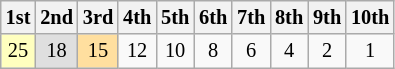<table class="wikitable" style="font-size:85%; text-align:center">
<tr>
<th>1st</th>
<th>2nd</th>
<th>3rd</th>
<th>4th</th>
<th>5th</th>
<th>6th</th>
<th>7th</th>
<th>8th</th>
<th>9th</th>
<th>10th</th>
</tr>
<tr>
<td style="background:#FFFFBF;">25</td>
<td style="background:#DFDFDF;">18</td>
<td style="background:#FFDF9F;">15</td>
<td>12</td>
<td>10</td>
<td>8</td>
<td>6</td>
<td>4</td>
<td>2</td>
<td>1</td>
</tr>
</table>
